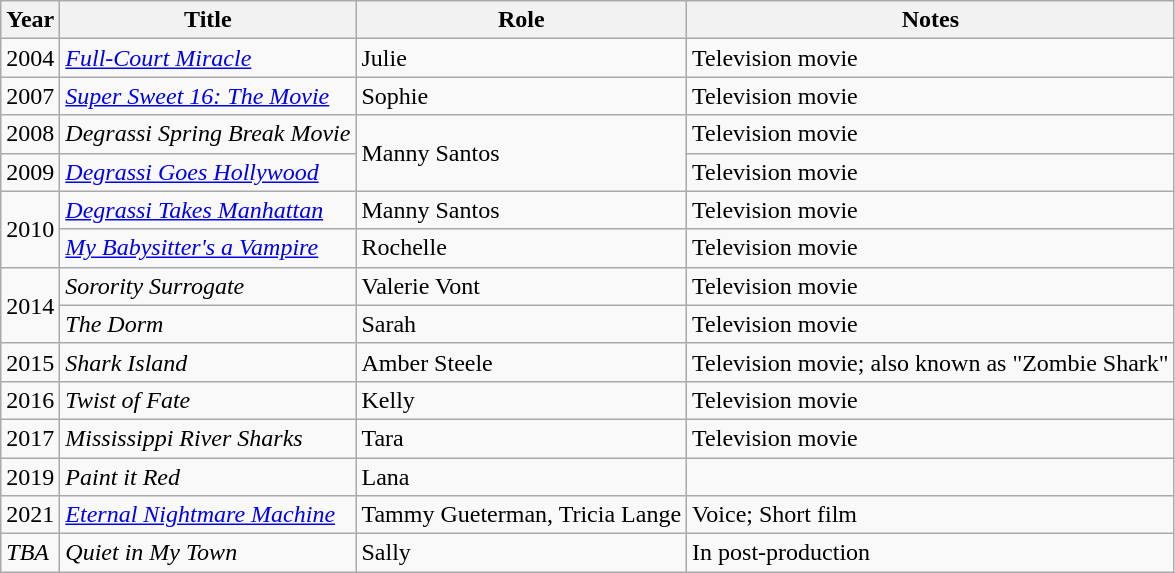<table class="wikitable sortable">
<tr>
<th>Year</th>
<th>Title</th>
<th>Role</th>
<th class="unsortable">Notes</th>
</tr>
<tr>
<td>2004</td>
<td><em><a href='#'>Full-Court Miracle</a></em></td>
<td>Julie</td>
<td>Television movie</td>
</tr>
<tr>
<td>2007</td>
<td><em><a href='#'>Super Sweet 16: The Movie</a></em></td>
<td>Sophie</td>
<td>Television movie</td>
</tr>
<tr>
<td>2008</td>
<td><em>Degrassi Spring Break Movie</em></td>
<td rowspan="2">Manny Santos</td>
<td>Television movie</td>
</tr>
<tr>
<td>2009</td>
<td><em><a href='#'>Degrassi Goes Hollywood</a></em></td>
<td>Television movie</td>
</tr>
<tr>
<td rowspan="2">2010</td>
<td><em><a href='#'>Degrassi Takes Manhattan</a></em></td>
<td>Manny Santos</td>
<td>Television movie</td>
</tr>
<tr>
<td><em><a href='#'>My Babysitter's a Vampire</a></em></td>
<td>Rochelle</td>
<td>Television movie</td>
</tr>
<tr>
<td rowspan="2">2014</td>
<td><em>Sorority Surrogate</em></td>
<td>Valerie Vont</td>
<td>Television movie</td>
</tr>
<tr>
<td data-sort-value="Dorm, The"><em>The Dorm</em></td>
<td>Sarah</td>
<td>Television movie</td>
</tr>
<tr>
<td>2015</td>
<td><em>Shark Island</em></td>
<td>Amber Steele</td>
<td>Television movie; also known as "Zombie Shark"</td>
</tr>
<tr>
<td>2016</td>
<td><em>Twist of Fate</em></td>
<td>Kelly</td>
<td>Television movie</td>
</tr>
<tr>
<td>2017</td>
<td><em>Mississippi River Sharks</em></td>
<td>Tara</td>
<td>Television movie</td>
</tr>
<tr>
<td>2019</td>
<td><em>Paint it Red</em></td>
<td>Lana</td>
<td></td>
</tr>
<tr>
<td>2021</td>
<td><em><a href='#'>Eternal Nightmare Machine</a></em></td>
<td>Tammy Gueterman, Tricia Lange</td>
<td>Voice; Short film</td>
</tr>
<tr>
<td><em>TBA</em></td>
<td><em>Quiet in My Town</em></td>
<td>Sally</td>
<td>In post-production</td>
</tr>
</table>
